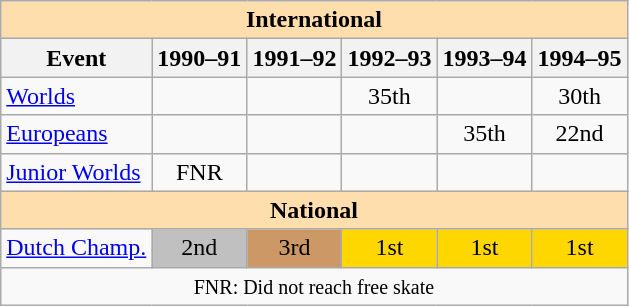<table class="wikitable" style="text-align:center">
<tr>
<th style="background-color: #ffdead; " colspan=6 align=center>International</th>
</tr>
<tr>
<th>Event</th>
<th>1990–91</th>
<th>1991–92</th>
<th>1992–93</th>
<th>1993–94</th>
<th>1994–95</th>
</tr>
<tr>
<td align=left><a href='#'>Worlds</a></td>
<td></td>
<td></td>
<td>35th</td>
<td></td>
<td>30th</td>
</tr>
<tr>
<td align=left><a href='#'>Europeans</a></td>
<td></td>
<td></td>
<td></td>
<td>35th</td>
<td>22nd</td>
</tr>
<tr>
<td align=left><a href='#'>Junior Worlds</a></td>
<td>FNR</td>
<td></td>
<td></td>
<td></td>
<td></td>
</tr>
<tr>
<th style="background-color: #ffdead; " colspan=6 align=center>National</th>
</tr>
<tr>
<td align=left><a href='#'>Dutch Champ.</a></td>
<td bgcolor=silver>2nd</td>
<td bgcolor=cc9966>3rd</td>
<td bgcolor=gold>1st</td>
<td bgcolor=gold>1st</td>
<td bgcolor=gold>1st</td>
</tr>
<tr>
<td colspan=6 align=center><small> FNR: Did not reach free skate </small></td>
</tr>
</table>
